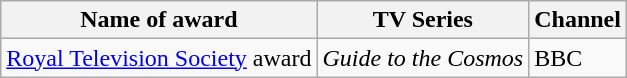<table class="wikitable">
<tr>
<th>Name of award</th>
<th>TV Series</th>
<th>Channel</th>
</tr>
<tr>
<td><a href='#'>Royal Television Society</a> award</td>
<td><em>Guide to the Cosmos</em></td>
<td>BBC</td>
</tr>
</table>
